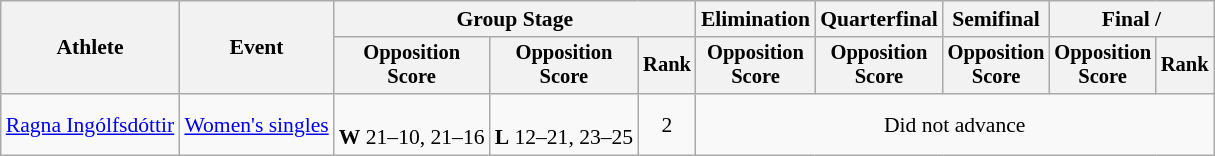<table class="wikitable" style="text-align:left; font-size:90%">
<tr>
<th rowspan=2>Athlete</th>
<th rowspan=2>Event</th>
<th colspan=3>Group Stage</th>
<th>Elimination</th>
<th>Quarterfinal</th>
<th>Semifinal</th>
<th colspan=2>Final / </th>
</tr>
<tr style="font-size:95%">
<th>Opposition<br>Score</th>
<th>Opposition<br>Score</th>
<th>Rank</th>
<th>Opposition<br>Score</th>
<th>Opposition<br>Score</th>
<th>Opposition<br>Score</th>
<th>Opposition<br>Score</th>
<th>Rank</th>
</tr>
<tr align=center>
<td align=left><a href='#'>Ragna Ingólfsdóttir</a></td>
<td align=left><a href='#'>Women's singles</a></td>
<td><br><strong>W</strong> 21–10, 21–16</td>
<td><br><strong>L</strong> 12–21, 23–25</td>
<td>2</td>
<td colspan=5>Did not advance</td>
</tr>
</table>
